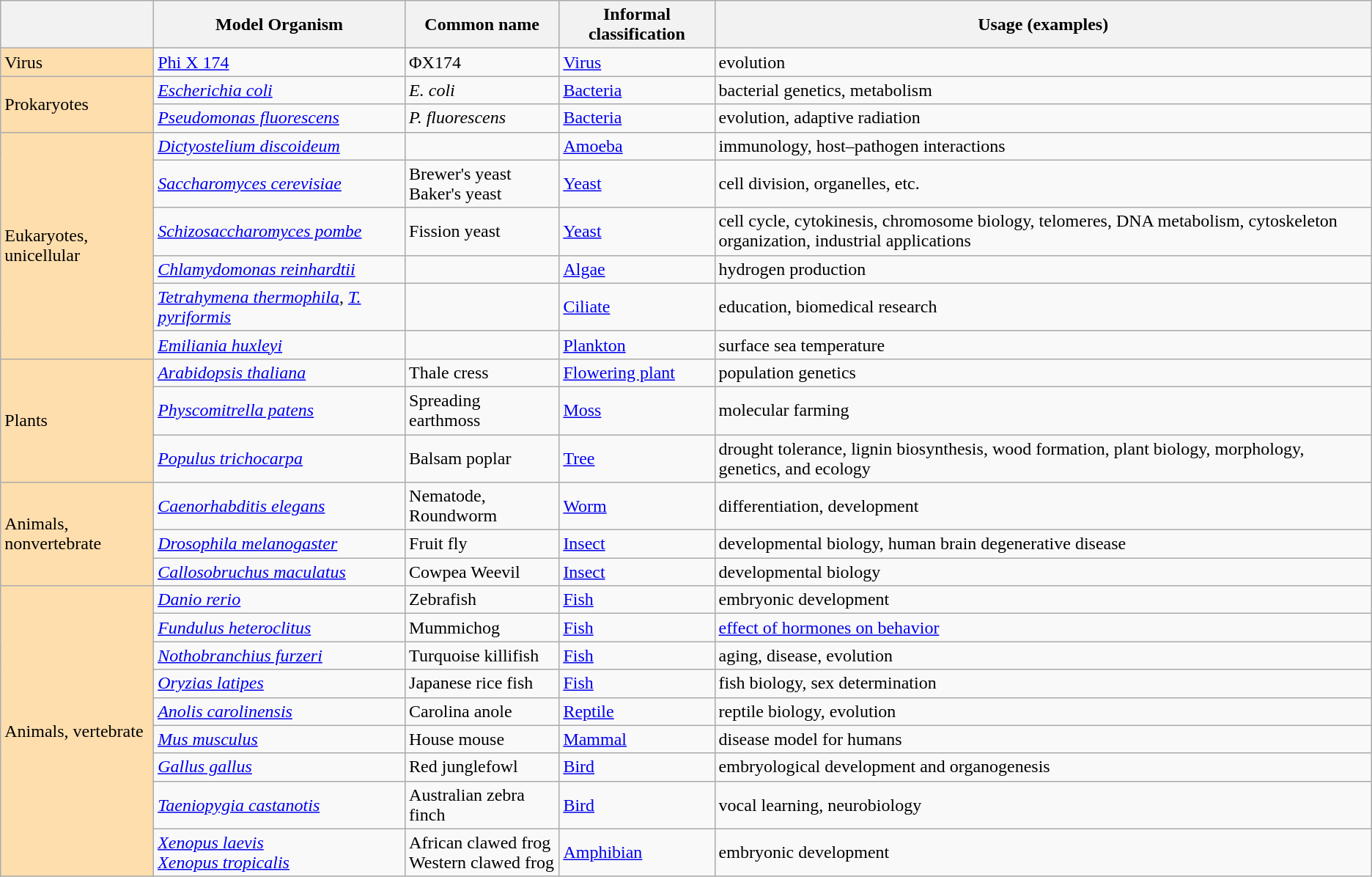<table class="wikitable">
<tr>
<th></th>
<th>Model Organism</th>
<th>Common name</th>
<th>Informal classification</th>
<th>Usage (examples)</th>
</tr>
<tr>
<td style="background:#ffdead;">Virus</td>
<td><a href='#'>Phi X 174</a></td>
<td>ΦX174</td>
<td><a href='#'>Virus</a></td>
<td>evolution</td>
</tr>
<tr>
<td rowspan="2" style="background:#ffdead;">Prokaryotes</td>
<td><em><a href='#'>Escherichia coli</a></em></td>
<td><em>E. coli</em></td>
<td><a href='#'>Bacteria</a></td>
<td>bacterial genetics, metabolism</td>
</tr>
<tr>
<td><em><a href='#'>Pseudomonas fluorescens</a></em></td>
<td><em>P. fluorescens</em></td>
<td><a href='#'>Bacteria</a></td>
<td>evolution, adaptive radiation</td>
</tr>
<tr>
<td rowspan="6" style="background:#ffdead;">Eukaryotes, unicellular</td>
<td><em><a href='#'>Dictyostelium discoideum</a></em></td>
<td></td>
<td><a href='#'>Amoeba</a></td>
<td>immunology, host–pathogen interactions</td>
</tr>
<tr>
<td><em><a href='#'>Saccharomyces cerevisiae</a></em></td>
<td>Brewer's yeast<br>Baker's yeast</td>
<td><a href='#'>Yeast</a></td>
<td>cell division, organelles, etc.</td>
</tr>
<tr>
<td><em><a href='#'>Schizosaccharomyces pombe</a></em></td>
<td>Fission yeast</td>
<td><a href='#'>Yeast</a></td>
<td>cell cycle, cytokinesis, chromosome biology, telomeres, DNA metabolism, cytoskeleton organization, industrial applications</td>
</tr>
<tr>
<td><em><a href='#'>Chlamydomonas reinhardtii</a></em></td>
<td></td>
<td><a href='#'>Algae</a></td>
<td>hydrogen production</td>
</tr>
<tr>
<td><em><a href='#'>Tetrahymena thermophila</a></em>, <em><a href='#'>T. pyriformis</a></em></td>
<td></td>
<td><a href='#'>Ciliate</a></td>
<td>education, biomedical research</td>
</tr>
<tr>
<td><em><a href='#'>Emiliania huxleyi</a></em></td>
<td></td>
<td><a href='#'>Plankton</a></td>
<td>surface sea temperature</td>
</tr>
<tr>
<td rowspan="3" style="background:#ffdead;">Plants</td>
<td><em><a href='#'>Arabidopsis thaliana</a></em></td>
<td>Thale cress</td>
<td><a href='#'>Flowering plant</a></td>
<td>population genetics</td>
</tr>
<tr>
<td><em><a href='#'>Physcomitrella patens</a></em></td>
<td>Spreading earthmoss</td>
<td><a href='#'>Moss</a></td>
<td>molecular farming</td>
</tr>
<tr>
<td><em><a href='#'>Populus trichocarpa</a></em></td>
<td>Balsam poplar</td>
<td><a href='#'>Tree</a></td>
<td>drought tolerance, lignin biosynthesis, wood formation, plant biology, morphology, genetics, and ecology</td>
</tr>
<tr>
<td rowspan="3" style="background:#ffdead;">Animals, nonvertebrate</td>
<td><em><a href='#'>Caenorhabditis elegans</a></em></td>
<td>Nematode, Roundworm</td>
<td><a href='#'>Worm</a></td>
<td>differentiation, development</td>
</tr>
<tr>
<td><em><a href='#'>Drosophila melanogaster</a></em></td>
<td>Fruit fly</td>
<td><a href='#'>Insect</a></td>
<td>developmental biology, human brain degenerative disease</td>
</tr>
<tr>
<td><em><a href='#'>Callosobruchus maculatus</a></em></td>
<td>Cowpea Weevil</td>
<td><a href='#'>Insect</a></td>
<td>developmental biology</td>
</tr>
<tr>
<td rowspan="9" style="background:#ffdead;">Animals, vertebrate</td>
<td><em><a href='#'>Danio rerio</a></em></td>
<td>Zebrafish</td>
<td><a href='#'>Fish</a></td>
<td>embryonic development</td>
</tr>
<tr>
<td><em><a href='#'>Fundulus heteroclitus</a></em></td>
<td>Mummichog</td>
<td><a href='#'>Fish</a></td>
<td><a href='#'>effect of hormones on behavior</a></td>
</tr>
<tr>
<td><em><a href='#'>Nothobranchius furzeri</a></em></td>
<td>Turquoise killifish</td>
<td><a href='#'>Fish</a></td>
<td>aging, disease, evolution</td>
</tr>
<tr>
<td><em><a href='#'>Oryzias latipes</a></em></td>
<td>Japanese rice fish</td>
<td><a href='#'>Fish</a></td>
<td>fish biology, sex determination</td>
</tr>
<tr>
<td><em><a href='#'>Anolis carolinensis</a></em></td>
<td>Carolina anole</td>
<td><a href='#'>Reptile</a></td>
<td>reptile biology, evolution</td>
</tr>
<tr>
<td><em><a href='#'>Mus musculus</a></em></td>
<td>House mouse</td>
<td><a href='#'>Mammal</a></td>
<td>disease model for humans</td>
</tr>
<tr>
<td><em><a href='#'>Gallus gallus</a></em></td>
<td>Red junglefowl</td>
<td><a href='#'>Bird</a></td>
<td>embryological development and organogenesis</td>
</tr>
<tr>
<td><em><a href='#'>Taeniopygia castanotis</a></em></td>
<td>Australian zebra finch</td>
<td><a href='#'>Bird</a></td>
<td>vocal learning, neurobiology</td>
</tr>
<tr>
<td><em><a href='#'>Xenopus laevis</a></em><br><em><a href='#'>Xenopus tropicalis</a></em></td>
<td>African clawed frog<br>Western clawed frog</td>
<td><a href='#'>Amphibian</a></td>
<td>embryonic development</td>
</tr>
</table>
